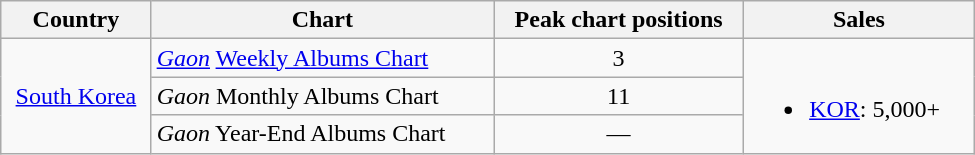<table class="wikitable sortable" style="width:650px;">
<tr>
<th style="text-align:center;">Country</th>
<th style="text-align:center;">Chart</th>
<th style="text-align:center;">Peak chart positions</th>
<th style="text-align:center;">Sales</th>
</tr>
<tr>
<td style="text-align:center;" rowspan="3"><a href='#'>South Korea</a></td>
<td><em><a href='#'>Gaon</a></em> <a href='#'>Weekly Albums Chart</a></td>
<td style="text-align:center;">3</td>
<td rowspan="3"><br><ul><li><a href='#'>KOR</a>: 5,000+</li></ul></td>
</tr>
<tr>
<td><em>Gaon</em> Monthly Albums Chart</td>
<td style="text-align:center;">11</td>
</tr>
<tr>
<td><em>Gaon</em> Year-End Albums Chart</td>
<td style="text-align:center;">—</td>
</tr>
</table>
